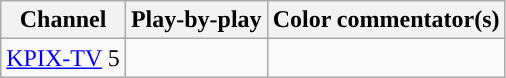<table class="wikitable">
<tr>
<th>Channel</th>
<th>Play-by-play</th>
<th>Color commentator(s)</th>
</tr>
<tr>
<td><a href='#'>KPIX-TV</a> 5</td>
<td></td>
<td></td>
</tr>
</table>
